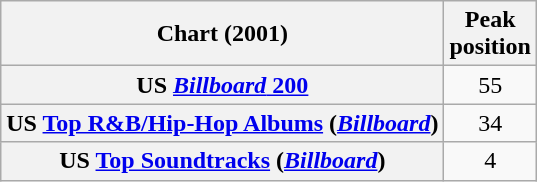<table class="wikitable sortable plainrowheaders" style="text-align:center">
<tr>
<th scope="col">Chart (2001)</th>
<th scope="col">Peak<br> position</th>
</tr>
<tr>
<th scope="row">US <a href='#'><em>Billboard</em> 200</a></th>
<td>55</td>
</tr>
<tr>
<th scope="row">US <a href='#'>Top R&B/Hip-Hop Albums</a> (<em><a href='#'>Billboard</a></em>)</th>
<td>34</td>
</tr>
<tr>
<th scope="row">US <a href='#'>Top Soundtracks</a> (<em><a href='#'>Billboard</a></em>)</th>
<td>4</td>
</tr>
</table>
